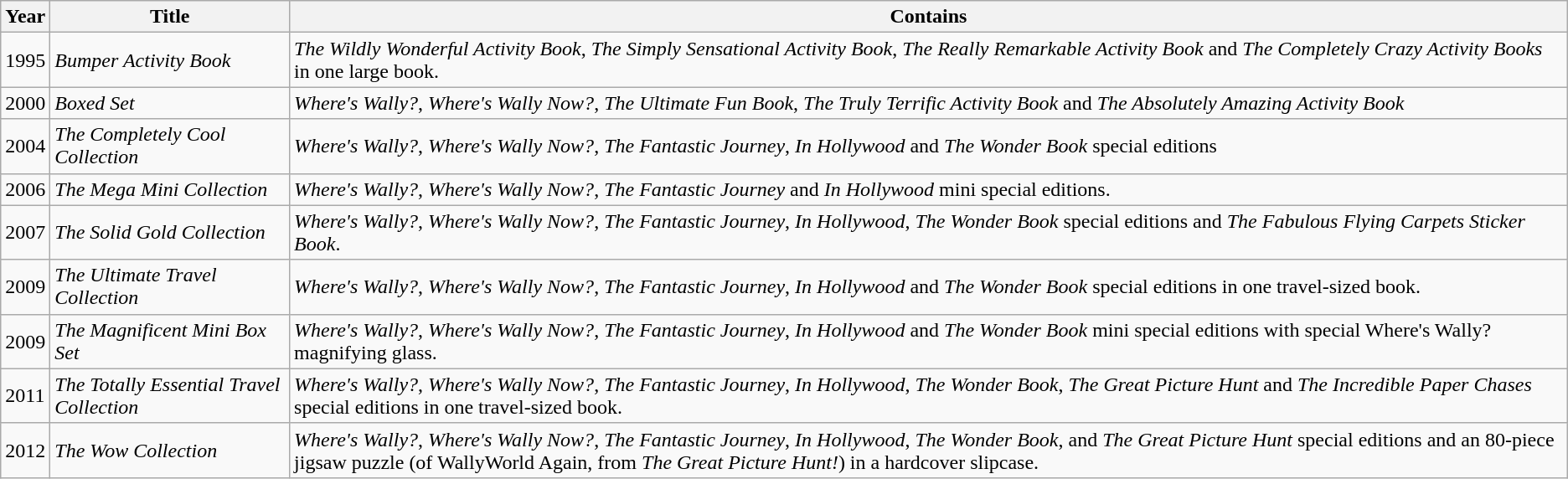<table class="wikitable">
<tr>
<th>Year</th>
<th>Title</th>
<th>Contains</th>
</tr>
<tr>
<td>1995</td>
<td><em>Bumper Activity Book</em></td>
<td><em>The Wildly Wonderful Activity Book</em>, <em>The Simply Sensational Activity Book</em>, <em>The Really Remarkable Activity Book</em> and <em>The Completely Crazy Activity Books</em> in one large book.</td>
</tr>
<tr>
<td>2000</td>
<td><em>Boxed Set</em></td>
<td><em>Where's Wally?</em>, <em>Where's Wally Now?</em>, <em>The Ultimate Fun Book</em>, <em>The Truly Terrific Activity Book</em> and <em>The Absolutely Amazing Activity Book</em></td>
</tr>
<tr>
<td>2004</td>
<td><em>The Completely Cool Collection</em></td>
<td><em>Where's Wally?</em>, <em>Where's Wally Now?</em>, <em>The Fantastic Journey</em>, <em>In Hollywood</em> and <em>The Wonder Book</em> special editions</td>
</tr>
<tr>
<td>2006</td>
<td><em>The Mega Mini Collection</em></td>
<td><em>Where's Wally?</em>, <em>Where's Wally Now?</em>, <em>The Fantastic Journey</em> and <em>In Hollywood</em> mini special editions.</td>
</tr>
<tr>
<td>2007</td>
<td><em>The Solid Gold Collection</em></td>
<td><em>Where's Wally?</em>, <em>Where's Wally Now?</em>, <em>The Fantastic Journey</em>, <em>In Hollywood</em>, <em>The Wonder Book</em> special editions and <em>The Fabulous Flying Carpets Sticker Book</em>.</td>
</tr>
<tr>
<td>2009</td>
<td><em>The Ultimate Travel Collection</em></td>
<td><em>Where's Wally?</em>, <em>Where's Wally Now?</em>, <em>The Fantastic Journey</em>, <em>In Hollywood</em> and <em>The Wonder Book</em> special editions in one travel-sized book.</td>
</tr>
<tr>
<td>2009</td>
<td><em>The Magnificent Mini Box Set</em></td>
<td><em>Where's Wally?</em>, <em>Where's Wally Now?</em>, <em>The Fantastic Journey</em>, <em>In Hollywood</em> and <em>The Wonder Book</em> mini special editions with special Where's Wally? magnifying glass.</td>
</tr>
<tr>
<td>2011</td>
<td><em>The Totally Essential Travel Collection</em></td>
<td><em>Where's Wally?</em>, <em>Where's Wally Now?</em>, <em>The Fantastic Journey</em>, <em>In Hollywood</em>, <em>The Wonder Book</em>, <em>The Great Picture Hunt</em> and <em>The Incredible Paper Chases</em> special editions in one travel-sized book.</td>
</tr>
<tr>
<td>2012</td>
<td><em>The Wow Collection</em></td>
<td><em>Where's Wally?</em>, <em>Where's Wally Now?</em>, <em>The Fantastic Journey</em>, <em>In Hollywood</em>, <em>The Wonder Book</em>, and <em>The Great Picture Hunt</em> special editions and an 80-piece jigsaw puzzle (of WallyWorld Again, from <em>The Great Picture Hunt!</em>) in a hardcover slipcase.</td>
</tr>
</table>
